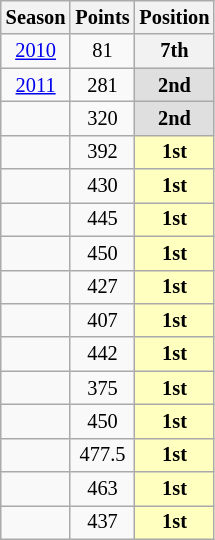<table class="wikitable" style="font-size:85%; text-align:center;">
<tr>
<th>Season</th>
<th>Points</th>
<th>Position</th>
</tr>
<tr>
<td><a href='#'>2010</a></td>
<td>81</td>
<th>7th</th>
</tr>
<tr>
<td><a href='#'>2011</a></td>
<td>281</td>
<th style="background:#DFDFDF;">2nd</th>
</tr>
<tr>
<td></td>
<td>320</td>
<th style="background:#DFDFDF;">2nd</th>
</tr>
<tr>
<td></td>
<td>392</td>
<th style="background:#FFFFBF;">1st</th>
</tr>
<tr>
<td></td>
<td>430</td>
<th style="background:#FFFFBF;">1st</th>
</tr>
<tr>
<td></td>
<td>445</td>
<th style="background:#FFFFBF;">1st</th>
</tr>
<tr>
<td></td>
<td>450</td>
<th style="background:#FFFFBF;">1st</th>
</tr>
<tr>
<td></td>
<td>427</td>
<th style="background:#FFFFBF;">1st</th>
</tr>
<tr>
<td></td>
<td>407</td>
<th style="background:#FFFFBF;">1st</th>
</tr>
<tr>
<td></td>
<td>442</td>
<th style="background:#FFFFBF;">1st</th>
</tr>
<tr>
<td></td>
<td>375</td>
<th style="background:#FFFFBF;">1st</th>
</tr>
<tr>
<td></td>
<td>450</td>
<th style="background:#FFFFBF;">1st</th>
</tr>
<tr>
<td></td>
<td>477.5</td>
<th style="background:#FFFFBF;">1st</th>
</tr>
<tr>
<td></td>
<td>463</td>
<th style="background:#FFFFBF;">1st</th>
</tr>
<tr>
<td></td>
<td>437</td>
<th style="background:#FFFFBF;">1st</th>
</tr>
</table>
